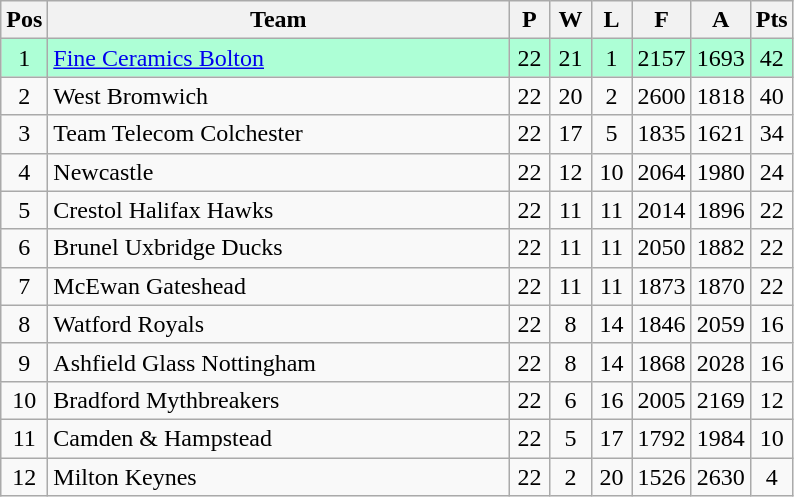<table class="wikitable" style="font-size: 100%">
<tr>
<th width=20>Pos</th>
<th width=300>Team</th>
<th width=20>P</th>
<th width=20>W</th>
<th width=20>L</th>
<th width=20>F</th>
<th width=20>A</th>
<th width=20>Pts</th>
</tr>
<tr align=center style="background: #ADFFD6;">
<td>1</td>
<td align="left"><a href='#'>Fine Ceramics Bolton</a></td>
<td>22</td>
<td>21</td>
<td>1</td>
<td>2157</td>
<td>1693</td>
<td>42</td>
</tr>
<tr align=center style="background: ;">
<td>2</td>
<td align="left">West Bromwich</td>
<td>22</td>
<td>20</td>
<td>2</td>
<td>2600</td>
<td>1818</td>
<td>40</td>
</tr>
<tr align=center style="background: ;">
<td>3</td>
<td align="left">Team Telecom Colchester</td>
<td>22</td>
<td>17</td>
<td>5</td>
<td>1835</td>
<td>1621</td>
<td>34</td>
</tr>
<tr align=center style="background: ;">
<td>4</td>
<td align="left">Newcastle</td>
<td>22</td>
<td>12</td>
<td>10</td>
<td>2064</td>
<td>1980</td>
<td>24</td>
</tr>
<tr align=center>
<td>5</td>
<td align="left">Crestol Halifax Hawks</td>
<td>22</td>
<td>11</td>
<td>11</td>
<td>2014</td>
<td>1896</td>
<td>22</td>
</tr>
<tr align=center>
<td>6</td>
<td align="left">Brunel Uxbridge Ducks</td>
<td>22</td>
<td>11</td>
<td>11</td>
<td>2050</td>
<td>1882</td>
<td>22</td>
</tr>
<tr align=center>
<td>7</td>
<td align="left">McEwan Gateshead</td>
<td>22</td>
<td>11</td>
<td>11</td>
<td>1873</td>
<td>1870</td>
<td>22</td>
</tr>
<tr align=center>
<td>8</td>
<td align="left">Watford Royals</td>
<td>22</td>
<td>8</td>
<td>14</td>
<td>1846</td>
<td>2059</td>
<td>16</td>
</tr>
<tr align=center>
<td>9</td>
<td align="left">Ashfield Glass Nottingham</td>
<td>22</td>
<td>8</td>
<td>14</td>
<td>1868</td>
<td>2028</td>
<td>16</td>
</tr>
<tr align=center>
<td>10</td>
<td align="left">Bradford Mythbreakers</td>
<td>22</td>
<td>6</td>
<td>16</td>
<td>2005</td>
<td>2169</td>
<td>12</td>
</tr>
<tr align=center>
<td>11</td>
<td align="left">Camden & Hampstead</td>
<td>22</td>
<td>5</td>
<td>17</td>
<td>1792</td>
<td>1984</td>
<td>10</td>
</tr>
<tr align=center>
<td>12</td>
<td align="left">Milton Keynes</td>
<td>22</td>
<td>2</td>
<td>20</td>
<td>1526</td>
<td>2630</td>
<td>4</td>
</tr>
</table>
